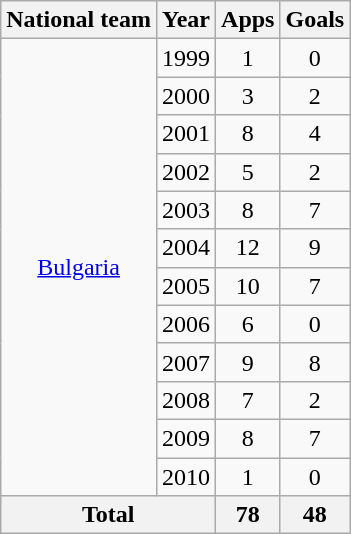<table class="wikitable" style="text-align:center">
<tr>
<th>National team</th>
<th>Year</th>
<th>Apps</th>
<th>Goals</th>
</tr>
<tr>
<td rowspan="12"><a href='#'>Bulgaria</a></td>
<td>1999</td>
<td>1</td>
<td>0</td>
</tr>
<tr>
<td>2000</td>
<td>3</td>
<td>2</td>
</tr>
<tr>
<td>2001</td>
<td>8</td>
<td>4</td>
</tr>
<tr>
<td>2002</td>
<td>5</td>
<td>2</td>
</tr>
<tr>
<td>2003</td>
<td>8</td>
<td>7</td>
</tr>
<tr>
<td>2004</td>
<td>12</td>
<td>9</td>
</tr>
<tr>
<td>2005</td>
<td>10</td>
<td>7</td>
</tr>
<tr>
<td>2006</td>
<td>6</td>
<td>0</td>
</tr>
<tr>
<td>2007</td>
<td>9</td>
<td>8</td>
</tr>
<tr>
<td>2008</td>
<td>7</td>
<td>2</td>
</tr>
<tr>
<td>2009</td>
<td>8</td>
<td>7</td>
</tr>
<tr>
<td>2010</td>
<td>1</td>
<td>0</td>
</tr>
<tr>
<th colspan="2">Total</th>
<th>78</th>
<th>48</th>
</tr>
</table>
